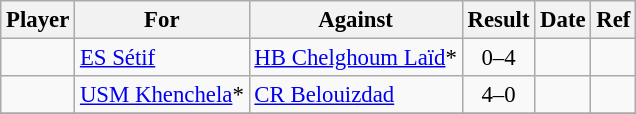<table class="wikitable" style="font-size: 95%;">
<tr>
<th>Player</th>
<th>For</th>
<th>Against</th>
<th style="text-align:center">Result</th>
<th>Date</th>
<th>Ref</th>
</tr>
<tr>
<td> </td>
<td><a href='#'>ES Sétif</a></td>
<td><a href='#'>HB Chelghoum Laïd</a>*</td>
<td style="text-align:center;">0–4</td>
<td></td>
<td></td>
</tr>
<tr>
<td> </td>
<td><a href='#'>USM Khenchela</a>*</td>
<td><a href='#'>CR Belouizdad</a></td>
<td style="text-align:center;">4–0</td>
<td></td>
<td></td>
</tr>
<tr>
</tr>
</table>
